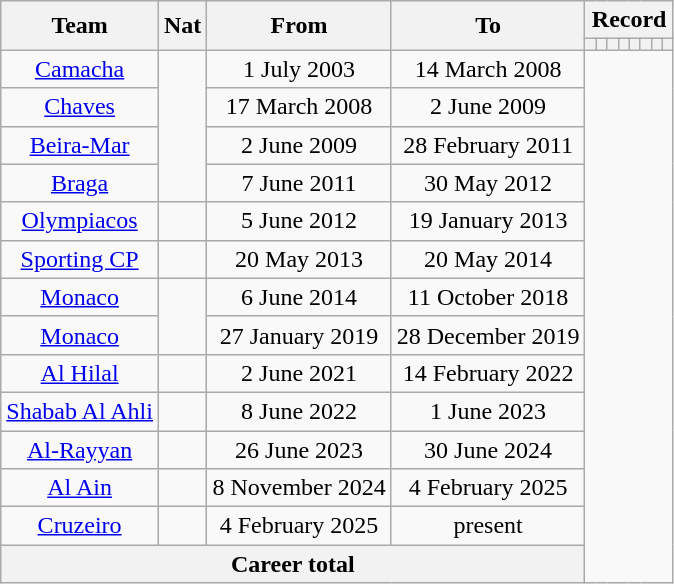<table class="wikitable" style="text-align: center">
<tr>
<th rowspan=2>Team</th>
<th rowspan=2>Nat</th>
<th rowspan=2>From</th>
<th rowspan=2>To</th>
<th colspan=8>Record</th>
</tr>
<tr>
<th></th>
<th></th>
<th></th>
<th></th>
<th></th>
<th></th>
<th></th>
<th></th>
</tr>
<tr>
<td><a href='#'>Camacha</a></td>
<td rowspan="4"></td>
<td>1 July 2003</td>
<td>14 March 2008<br></td>
</tr>
<tr>
<td><a href='#'>Chaves</a></td>
<td>17 March 2008</td>
<td>2 June 2009<br></td>
</tr>
<tr>
<td><a href='#'>Beira-Mar</a></td>
<td>2 June 2009</td>
<td>28 February 2011<br></td>
</tr>
<tr>
<td><a href='#'>Braga</a></td>
<td>7 June 2011</td>
<td>30 May 2012<br></td>
</tr>
<tr>
<td><a href='#'>Olympiacos</a></td>
<td></td>
<td>5 June 2012</td>
<td>19 January 2013<br></td>
</tr>
<tr>
<td><a href='#'>Sporting CP</a></td>
<td></td>
<td>20 May 2013</td>
<td>20 May 2014<br></td>
</tr>
<tr>
<td><a href='#'>Monaco</a></td>
<td rowspan="2"></td>
<td>6 June 2014</td>
<td>11 October 2018<br></td>
</tr>
<tr>
<td><a href='#'>Monaco</a></td>
<td>27 January 2019</td>
<td>28 December 2019<br></td>
</tr>
<tr>
<td><a href='#'>Al Hilal</a></td>
<td></td>
<td>2 June 2021</td>
<td>14 February 2022<br></td>
</tr>
<tr>
<td><a href='#'>Shabab Al Ahli</a></td>
<td></td>
<td>8 June 2022</td>
<td>1 June 2023<br></td>
</tr>
<tr>
<td><a href='#'>Al-Rayyan</a></td>
<td></td>
<td>26 June 2023</td>
<td>30 June 2024<br></td>
</tr>
<tr>
<td><a href='#'>Al Ain</a></td>
<td></td>
<td>8 November 2024</td>
<td>4 February 2025<br></td>
</tr>
<tr>
<td><a href='#'>Cruzeiro</a></td>
<td></td>
<td>4 February 2025</td>
<td>present<br></td>
</tr>
<tr>
<th colspan=4>Career total<br></th>
</tr>
</table>
